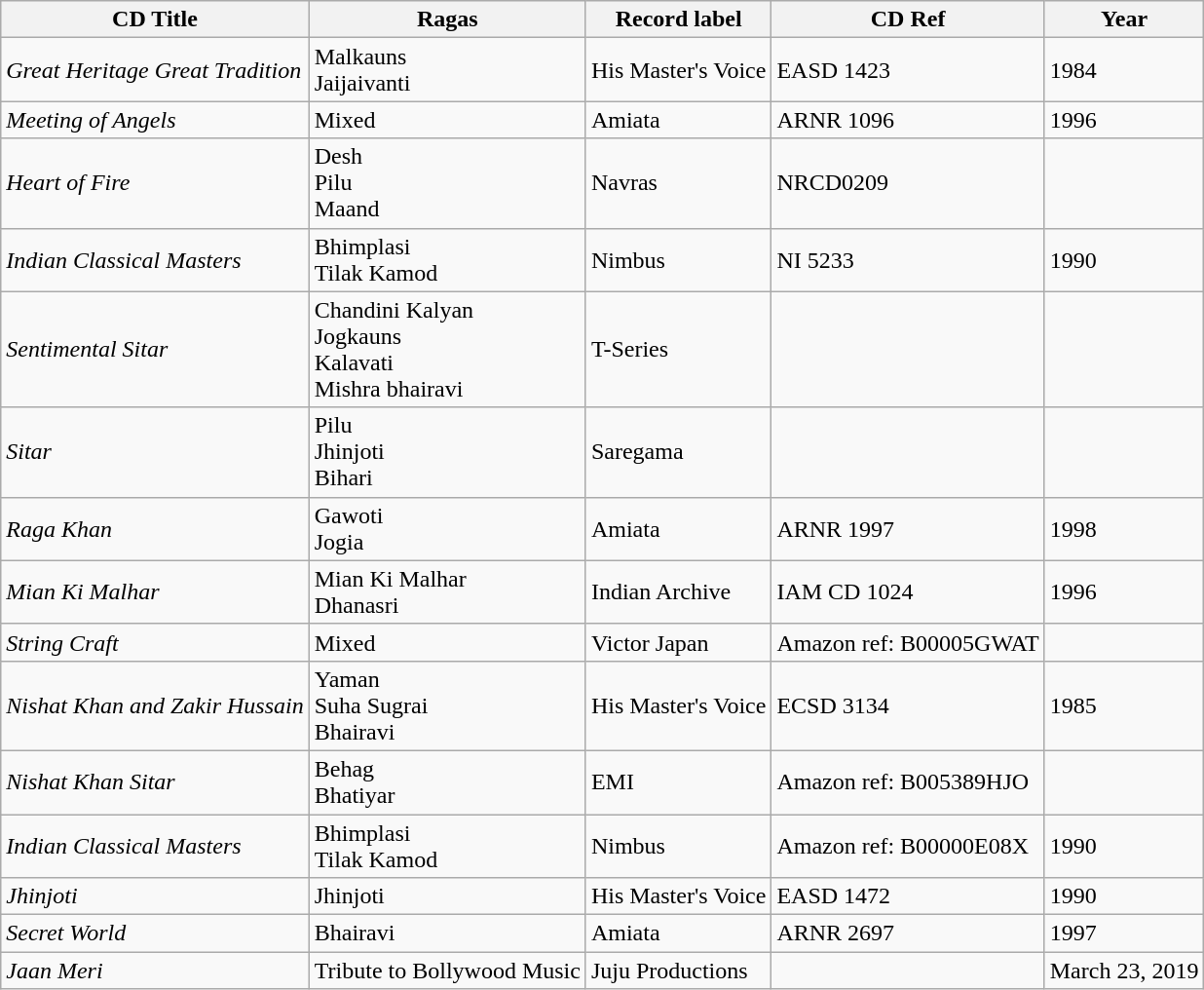<table class="wikitable">
<tr>
<th>CD Title</th>
<th>Ragas</th>
<th>Record label</th>
<th>CD Ref</th>
<th>Year</th>
</tr>
<tr>
<td><em>Great Heritage Great Tradition </em></td>
<td>Malkauns<br>Jaijaivanti</td>
<td>His Master's Voice</td>
<td>EASD 1423</td>
<td>1984</td>
</tr>
<tr>
<td><em>Meeting of Angels</em></td>
<td>Mixed</td>
<td>Amiata</td>
<td>ARNR 1096</td>
<td>1996</td>
</tr>
<tr>
<td><em>Heart of Fire </em></td>
<td>Desh<br>Pilu<br>Maand</td>
<td>Navras</td>
<td>NRCD0209</td>
<td></td>
</tr>
<tr>
<td><em>Indian Classical Masters </em></td>
<td>Bhimplasi<br>Tilak Kamod</td>
<td>Nimbus</td>
<td>NI 5233</td>
<td>1990</td>
</tr>
<tr>
<td><em>Sentimental Sitar</em></td>
<td>Chandini Kalyan<br>Jogkauns<br>Kalavati<br>Mishra bhairavi</td>
<td>T-Series</td>
<td></td>
<td></td>
</tr>
<tr>
<td><em>Sitar</em></td>
<td>Pilu<br>Jhinjoti<br>Bihari</td>
<td>Saregama</td>
<td></td>
<td></td>
</tr>
<tr>
<td><em>Raga Khan</em></td>
<td>Gawoti<br>Jogia</td>
<td>Amiata</td>
<td>ARNR 1997</td>
<td>1998</td>
</tr>
<tr>
<td><em>Mian Ki Malhar</em></td>
<td>Mian Ki Malhar<br>Dhanasri</td>
<td>Indian Archive</td>
<td>IAM CD 1024</td>
<td>1996</td>
</tr>
<tr>
<td><em>String Craft</em></td>
<td>Mixed</td>
<td>Victor Japan</td>
<td>Amazon ref: B00005GWAT</td>
<td></td>
</tr>
<tr>
<td><em>Nishat Khan and Zakir Hussain </em></td>
<td>Yaman<br>Suha Sugrai<br>Bhairavi</td>
<td>His Master's Voice</td>
<td>ECSD 3134</td>
<td>1985</td>
</tr>
<tr>
<td><em>Nishat Khan Sitar</em></td>
<td>Behag<br>Bhatiyar</td>
<td>EMI</td>
<td>Amazon ref: B005389HJO</td>
<td></td>
</tr>
<tr>
<td><em>Indian Classical Masters</em></td>
<td>Bhimplasi<br>Tilak Kamod</td>
<td>Nimbus</td>
<td>Amazon ref: B00000E08X</td>
<td>1990</td>
</tr>
<tr>
<td><em>Jhinjoti</em></td>
<td>Jhinjoti</td>
<td>His Master's Voice</td>
<td>EASD 1472</td>
<td>1990</td>
</tr>
<tr>
<td><em>Secret World </em></td>
<td>Bhairavi</td>
<td>Amiata</td>
<td>ARNR 2697</td>
<td>1997</td>
</tr>
<tr>
<td><em>Jaan Meri</em></td>
<td>Tribute to Bollywood Music</td>
<td>Juju Productions</td>
<td></td>
<td>March 23, 2019</td>
</tr>
</table>
